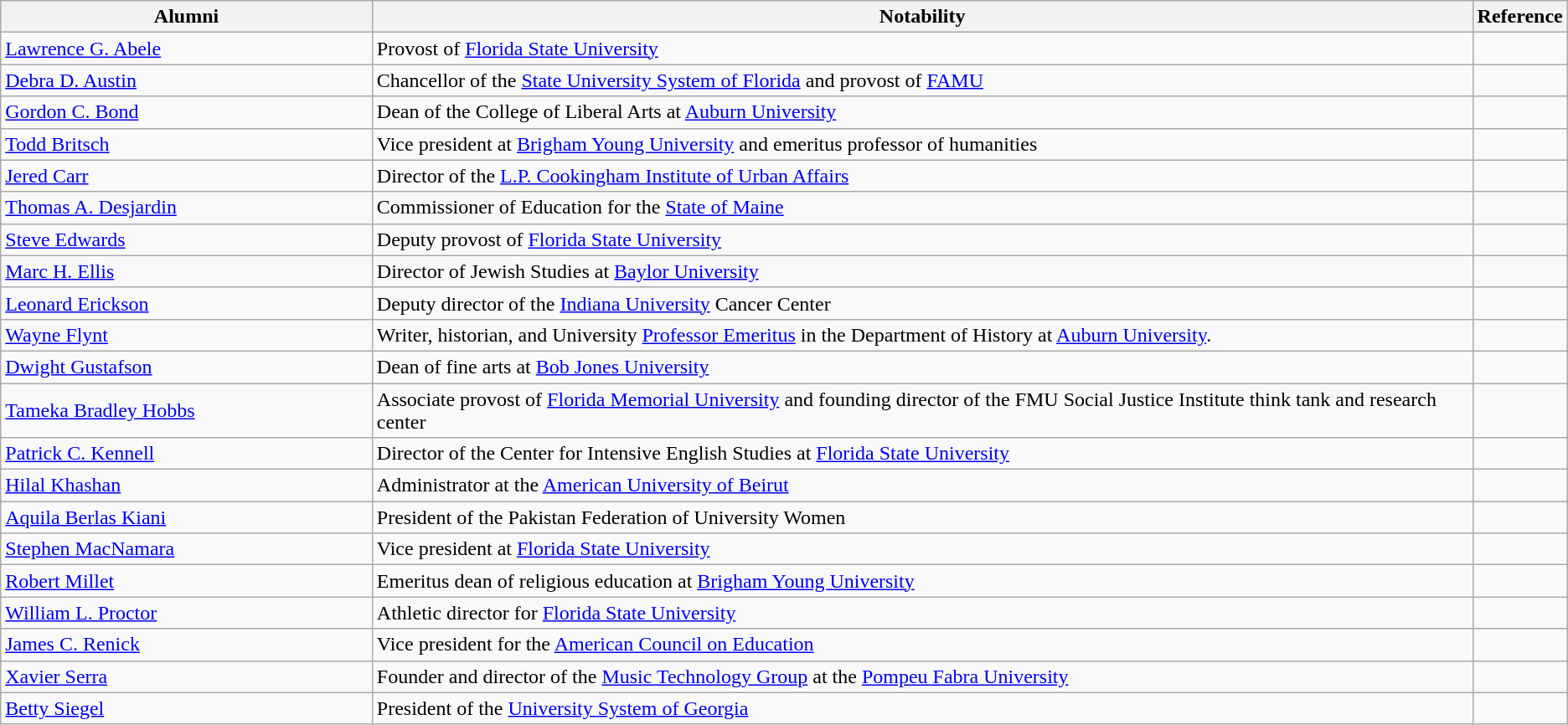<table class="wikitable vertical-align-top">
<tr>
<th style="width:25%;">Alumni</th>
<th style="width:75%;">Notability</th>
<th style="width:*;" class="unsortable">Reference</th>
</tr>
<tr>
<td><a href='#'>Lawrence G. Abele</a></td>
<td>Provost of <a href='#'>Florida State University</a></td>
<td></td>
</tr>
<tr>
<td><a href='#'>Debra D. Austin</a></td>
<td>Chancellor of the <a href='#'>State University System of Florida</a> and provost of <a href='#'>FAMU</a></td>
<td></td>
</tr>
<tr>
<td><a href='#'>Gordon C. Bond</a></td>
<td>Dean of the College of Liberal Arts at <a href='#'>Auburn University</a></td>
<td></td>
</tr>
<tr>
<td><a href='#'>Todd Britsch</a></td>
<td>Vice president at <a href='#'>Brigham Young University</a> and emeritus professor of humanities</td>
<td></td>
</tr>
<tr>
<td><a href='#'>Jered Carr</a></td>
<td>Director of the <a href='#'>L.P. Cookingham Institute of Urban Affairs</a></td>
<td></td>
</tr>
<tr>
<td><a href='#'>Thomas A. Desjardin</a></td>
<td>Commissioner of Education for the <a href='#'>State of Maine</a></td>
<td></td>
</tr>
<tr>
<td><a href='#'>Steve Edwards</a></td>
<td>Deputy provost of <a href='#'>Florida State University</a></td>
<td></td>
</tr>
<tr>
<td><a href='#'>Marc H. Ellis</a></td>
<td>Director of Jewish Studies at <a href='#'>Baylor University</a></td>
<td></td>
</tr>
<tr>
<td><a href='#'>Leonard Erickson</a></td>
<td>Deputy director of the <a href='#'>Indiana University</a> Cancer Center</td>
<td></td>
</tr>
<tr>
<td><a href='#'>Wayne Flynt</a></td>
<td>Writer, historian, and University <a href='#'>Professor Emeritus</a> in the Department of History at <a href='#'>Auburn University</a>.</td>
<td></td>
</tr>
<tr>
<td><a href='#'>Dwight Gustafson</a></td>
<td>Dean of fine arts at <a href='#'>Bob Jones University</a></td>
<td></td>
</tr>
<tr>
<td><a href='#'>Tameka Bradley Hobbs</a></td>
<td>Associate provost of <a href='#'>Florida Memorial University</a> and founding director of the FMU Social Justice Institute think tank and research center</td>
<td></td>
</tr>
<tr>
<td><a href='#'>Patrick C. Kennell</a></td>
<td>Director of the Center for Intensive English Studies at <a href='#'>Florida State University</a></td>
<td></td>
</tr>
<tr>
<td><a href='#'>Hilal Khashan</a></td>
<td>Administrator at the <a href='#'>American University of Beirut</a></td>
<td></td>
</tr>
<tr>
<td><a href='#'>Aquila Berlas Kiani</a></td>
<td>President of the Pakistan Federation of University Women</td>
<td></td>
</tr>
<tr>
<td><a href='#'>Stephen MacNamara</a></td>
<td>Vice president at <a href='#'>Florida State University</a></td>
<td></td>
</tr>
<tr>
<td><a href='#'>Robert Millet</a></td>
<td>Emeritus dean of religious education at <a href='#'>Brigham Young University</a></td>
<td></td>
</tr>
<tr>
<td><a href='#'>William L. Proctor</a></td>
<td>Athletic director for <a href='#'>Florida State University</a></td>
<td></td>
</tr>
<tr>
<td><a href='#'>James C. Renick</a></td>
<td>Vice president for the <a href='#'>American Council on Education</a></td>
<td></td>
</tr>
<tr>
<td><a href='#'>Xavier Serra</a></td>
<td>Founder and director of the <a href='#'>Music Technology Group</a> at the <a href='#'>Pompeu Fabra University</a></td>
<td></td>
</tr>
<tr>
<td><a href='#'>Betty Siegel</a></td>
<td>President of the <a href='#'>University System of Georgia</a></td>
<td></td>
</tr>
</table>
